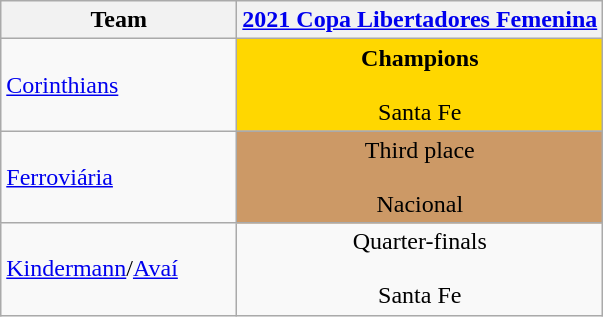<table class="wikitable">
<tr>
<th width=150>Team</th>
<th width=><a href='#'>2021 Copa Libertadores Femenina</a></th>
</tr>
<tr>
<td><a href='#'>Corinthians</a></td>
<td align=center bgcolor=gold><strong>Champions</strong><br><br> Santa Fe</td>
</tr>
<tr>
<td><a href='#'>Ferroviária</a></td>
<td align=center bgcolor=#cc9966>Third place<br><br> Nacional</td>
</tr>
<tr>
<td><a href='#'>Kindermann</a>/<a href='#'>Avaí</a></td>
<td align=center>Quarter-finals<br><br> Santa Fe</td>
</tr>
</table>
